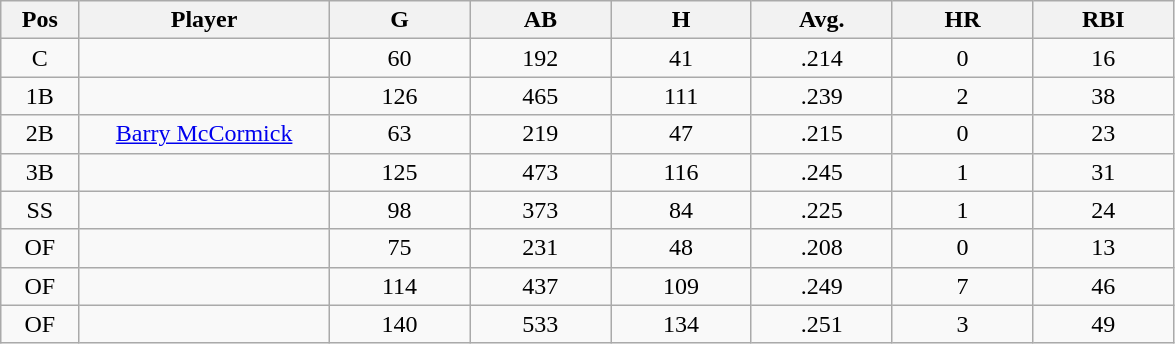<table class="wikitable sortable">
<tr>
<th bgcolor="#DDDDFF" width="5%">Pos</th>
<th bgcolor="#DDDDFF" width="16%">Player</th>
<th bgcolor="#DDDDFF" width="9%">G</th>
<th bgcolor="#DDDDFF" width="9%">AB</th>
<th bgcolor="#DDDDFF" width="9%">H</th>
<th bgcolor="#DDDDFF" width="9%">Avg.</th>
<th bgcolor="#DDDDFF" width="9%">HR</th>
<th bgcolor="#DDDDFF" width="9%">RBI</th>
</tr>
<tr align="center">
<td>C</td>
<td></td>
<td>60</td>
<td>192</td>
<td>41</td>
<td>.214</td>
<td>0</td>
<td>16</td>
</tr>
<tr align="center">
<td>1B</td>
<td></td>
<td>126</td>
<td>465</td>
<td>111</td>
<td>.239</td>
<td>2</td>
<td>38</td>
</tr>
<tr align="center">
<td>2B</td>
<td><a href='#'>Barry McCormick</a></td>
<td>63</td>
<td>219</td>
<td>47</td>
<td>.215</td>
<td>0</td>
<td>23</td>
</tr>
<tr align=center>
<td>3B</td>
<td></td>
<td>125</td>
<td>473</td>
<td>116</td>
<td>.245</td>
<td>1</td>
<td>31</td>
</tr>
<tr align="center">
<td>SS</td>
<td></td>
<td>98</td>
<td>373</td>
<td>84</td>
<td>.225</td>
<td>1</td>
<td>24</td>
</tr>
<tr align="center">
<td>OF</td>
<td></td>
<td>75</td>
<td>231</td>
<td>48</td>
<td>.208</td>
<td>0</td>
<td>13</td>
</tr>
<tr align="center">
<td>OF</td>
<td></td>
<td>114</td>
<td>437</td>
<td>109</td>
<td>.249</td>
<td>7</td>
<td>46</td>
</tr>
<tr align="center">
<td>OF</td>
<td></td>
<td>140</td>
<td>533</td>
<td>134</td>
<td>.251</td>
<td>3</td>
<td>49</td>
</tr>
</table>
